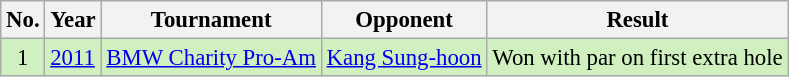<table class="wikitable" style="font-size:95%;">
<tr>
<th>No.</th>
<th>Year</th>
<th>Tournament</th>
<th>Opponent</th>
<th>Result</th>
</tr>
<tr style="background:#D0F0C0;">
<td align=center>1</td>
<td><a href='#'>2011</a></td>
<td><a href='#'>BMW Charity Pro-Am</a></td>
<td> <a href='#'>Kang Sung-hoon</a></td>
<td>Won with par on first extra hole</td>
</tr>
</table>
